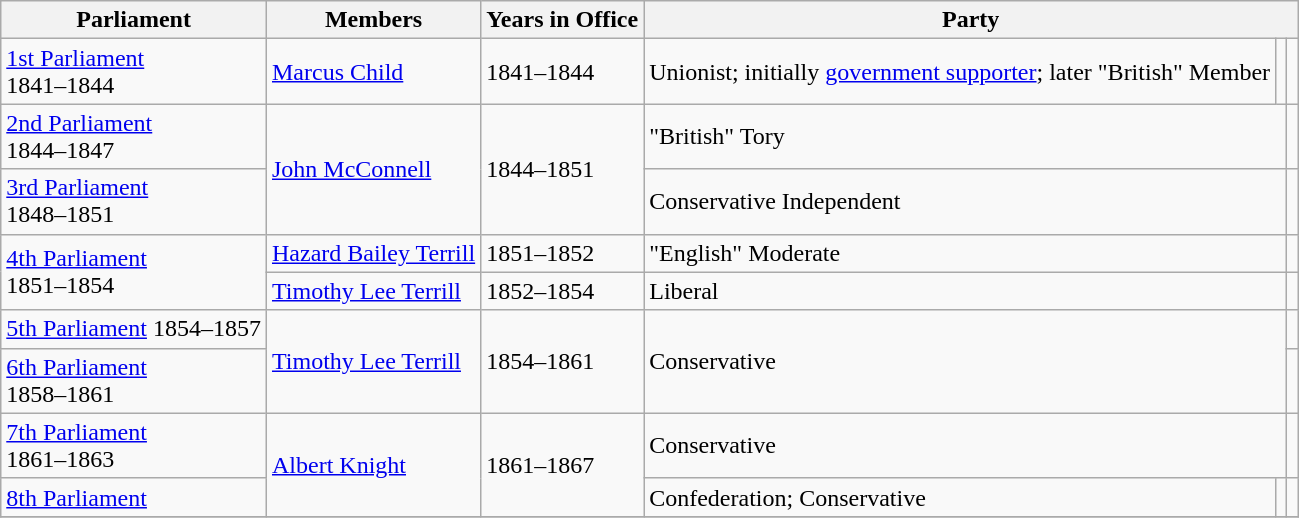<table class="wikitable">
<tr>
<th>Parliament</th>
<th colspan="2">Members</th>
<th>Years in Office</th>
<th colspan="3">Party</th>
</tr>
<tr>
<td><a href='#'>1st Parliament</a><br>1841–1844</td>
<td colspan="2"><a href='#'>Marcus Child</a></td>
<td>1841–1844</td>
<td>Unionist; initially <a href='#'>government supporter</a>; later "British" Member</td>
<td></td>
<td></td>
</tr>
<tr>
<td><a href='#'>2nd Parliament</a> <br> 1844–1847</td>
<td colspan="2" rowspan="2"><a href='#'>John McConnell</a></td>
<td rowspan="2">1844–1851</td>
<td colspan="2">"British" Tory</td>
<td></td>
</tr>
<tr>
<td><a href='#'>3rd Parliament</a> <br> 1848–1851</td>
<td colspan="2">Conservative Independent</td>
<td></td>
</tr>
<tr>
<td rowspan="2"><a href='#'>4th Parliament</a> <br> 1851–1854</td>
<td colspan="2"><a href='#'>Hazard Bailey Terrill</a></td>
<td>1851–1852</td>
<td colspan="2">"English" Moderate</td>
<td></td>
</tr>
<tr>
<td colspan="2"><a href='#'>Timothy Lee Terrill</a></td>
<td>1852–1854</td>
<td colspan="2">Liberal</td>
<td></td>
</tr>
<tr>
<td><a href='#'>5th Parliament</a> 1854–1857</td>
<td colspan="2" rowspan="2"><a href='#'>Timothy Lee Terrill</a></td>
<td rowspan="2">1854–1861</td>
<td colspan="2" rowspan="2">Conservative</td>
<td></td>
</tr>
<tr>
<td><a href='#'>6th Parliament</a> <br> 1858–1861</td>
<td></td>
</tr>
<tr>
<td><a href='#'>7th Parliament</a> <br> 1861–1863</td>
<td rowspan="2" colspan="2"><a href='#'>Albert Knight</a></td>
<td rowspan="2">1861–1867</td>
<td colspan="2">Conservative</td>
<td></td>
</tr>
<tr>
<td><a href='#'>8th Parliament</a></td>
<td>Confederation; Conservative</td>
<td></td>
<td></td>
</tr>
<tr>
</tr>
</table>
